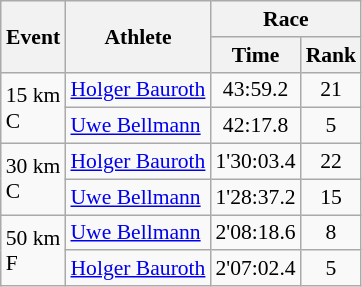<table class="wikitable" border="1" style="font-size:90%">
<tr>
<th rowspan=2>Event</th>
<th rowspan=2>Athlete</th>
<th colspan=2>Race</th>
</tr>
<tr>
<th>Time</th>
<th>Rank</th>
</tr>
<tr>
<td rowspan=2>15 km <br> C</td>
<td><a href='#'>Holger Bauroth</a></td>
<td align=center>43:59.2</td>
<td align=center>21</td>
</tr>
<tr>
<td><a href='#'>Uwe Bellmann</a></td>
<td align=center>42:17.8</td>
<td align=center>5</td>
</tr>
<tr>
<td rowspan=2>30 km <br> C</td>
<td><a href='#'>Holger Bauroth</a></td>
<td align=center>1'30:03.4</td>
<td align=center>22</td>
</tr>
<tr>
<td><a href='#'>Uwe Bellmann</a></td>
<td align=center>1'28:37.2</td>
<td align=center>15</td>
</tr>
<tr>
<td rowspan=2>50 km <br> F</td>
<td><a href='#'>Uwe Bellmann</a></td>
<td align=center>2'08:18.6</td>
<td align=center>8</td>
</tr>
<tr>
<td><a href='#'>Holger Bauroth</a></td>
<td align=center>2'07:02.4</td>
<td align=center>5</td>
</tr>
</table>
